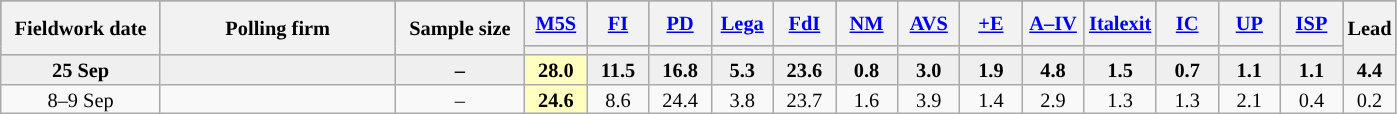<table class="wikitable mw-collapsible" style="text-align:center;font-size:85%;line-height:13px">
<tr style="height:30px; background-color:#8B8B8B">
<th rowspan="2" style="width:100px;">Fieldwork date</th>
<th rowspan="2" style="width:150px;">Polling firm</th>
<th rowspan="2" style="width:80px;">Sample size</th>
<th style="width:35px;"><a href='#'>M5S</a></th>
<th style="width:35px;"><a href='#'>FI</a></th>
<th style="width:35px;"><a href='#'>PD</a></th>
<th style="width:35px;"><a href='#'>Lega</a></th>
<th style="width:35px;"><a href='#'>FdI</a></th>
<th style="width:35px;"><a href='#'>NM</a></th>
<th style="width:35px;"><a href='#'>AVS</a></th>
<th style="width:35px;"><a href='#'>+E</a></th>
<th style="width:35px;"><a href='#'>A–IV</a></th>
<th style="width:35px;"><a href='#'>Italexit</a></th>
<th style="width:35px;"><a href='#'>IC</a></th>
<th style="width:35px;"><a href='#'>UP</a></th>
<th style="width:35px;"><a href='#'>ISP</a></th>
<th rowspan="2" style="width:25px;">Lead</th>
</tr>
<tr>
<th style="background:"></th>
<th style="background:"></th>
<th style="background:"></th>
<th style="background:"></th>
<th style="background:"></th>
<th style="background:"></th>
<th style="background:"></th>
<th style="background:"></th>
<th style="background:"></th>
<th style="background:"></th>
<th style="background:"></th>
<th style="background:"></th>
<th style="background:"></th>
</tr>
<tr style="background:#EFEFEF; font-weight:bold;">
<td>25 Sep</td>
<td> </td>
<td>–</td>
<td style="background:#FFFFBF"><strong>28.0</strong></td>
<td>11.5</td>
<td>16.8</td>
<td>5.3</td>
<td>23.6</td>
<td>0.8</td>
<td>3.0</td>
<td>1.9</td>
<td>4.8</td>
<td>1.5</td>
<td>0.7</td>
<td>1.1</td>
<td>1.1</td>
<td style="background:">4.4</td>
</tr>
<tr>
<td>8–9 Sep</td>
<td></td>
<td>–</td>
<td style="background:#FFFFBF"><strong>24.6</strong></td>
<td>8.6</td>
<td>24.4</td>
<td>3.8</td>
<td>23.7</td>
<td>1.6</td>
<td>3.9</td>
<td>1.4</td>
<td>2.9</td>
<td>1.3</td>
<td>1.3</td>
<td>2.1</td>
<td>0.4</td>
<td style="background:">0.2</td>
</tr>
</table>
